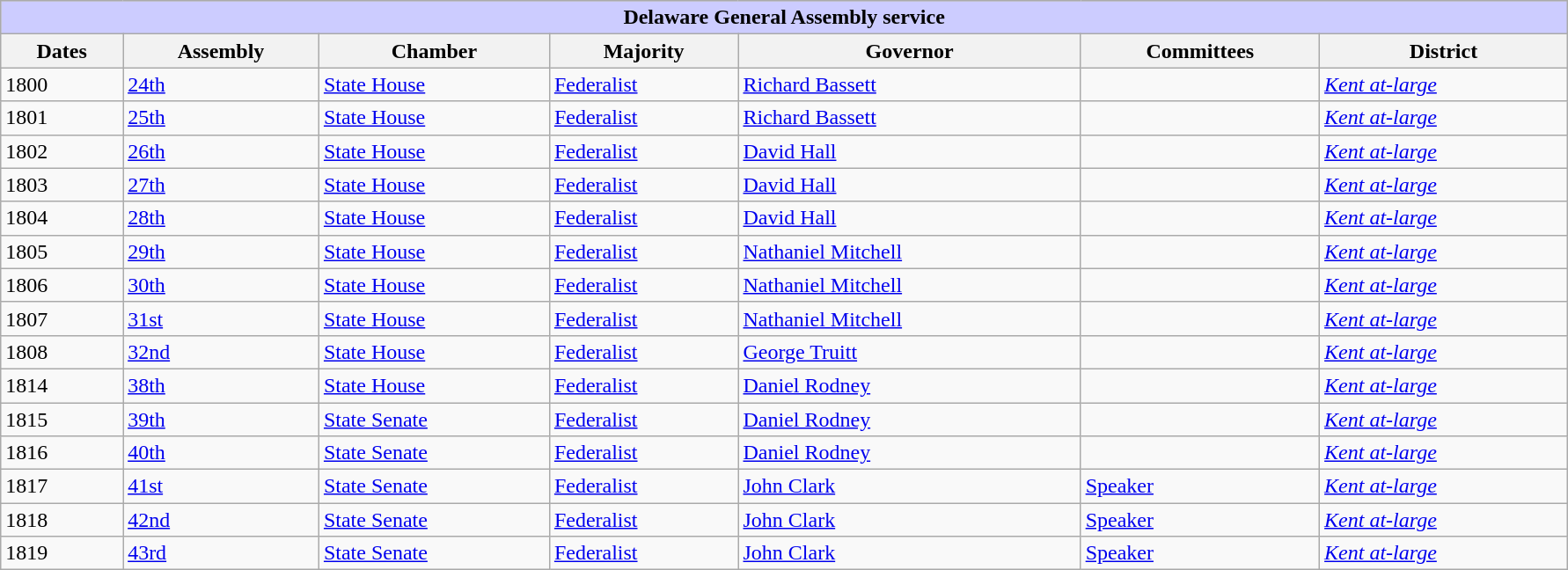<table class=wikitable style="width: 94%" style="text-align: center;" align="center">
<tr bgcolor=#cccccc>
<th colspan=7 style="background: #ccccff;">Delaware General Assembly service</th>
</tr>
<tr>
<th><strong>Dates</strong></th>
<th><strong>Assembly</strong></th>
<th><strong>Chamber</strong></th>
<th><strong>Majority</strong></th>
<th><strong>Governor</strong></th>
<th><strong>Committees</strong></th>
<th><strong>District</strong></th>
</tr>
<tr>
<td>1800</td>
<td><a href='#'>24th</a></td>
<td><a href='#'>State House</a></td>
<td><a href='#'>Federalist</a></td>
<td><a href='#'>Richard Bassett</a></td>
<td></td>
<td><a href='#'><em>Kent at-large</em></a></td>
</tr>
<tr>
<td>1801</td>
<td><a href='#'>25th</a></td>
<td><a href='#'>State House</a></td>
<td><a href='#'>Federalist</a></td>
<td><a href='#'>Richard Bassett</a></td>
<td></td>
<td><a href='#'><em>Kent at-large</em></a></td>
</tr>
<tr>
<td>1802</td>
<td><a href='#'>26th</a></td>
<td><a href='#'>State House</a></td>
<td><a href='#'>Federalist</a></td>
<td><a href='#'>David Hall</a></td>
<td></td>
<td><a href='#'><em>Kent at-large</em></a></td>
</tr>
<tr>
<td>1803</td>
<td><a href='#'>27th</a></td>
<td><a href='#'>State House</a></td>
<td><a href='#'>Federalist</a></td>
<td><a href='#'>David Hall</a></td>
<td></td>
<td><a href='#'><em>Kent at-large</em></a></td>
</tr>
<tr>
<td>1804</td>
<td><a href='#'>28th</a></td>
<td><a href='#'>State House</a></td>
<td><a href='#'>Federalist</a></td>
<td><a href='#'>David Hall</a></td>
<td></td>
<td><a href='#'><em>Kent at-large</em></a></td>
</tr>
<tr>
<td>1805</td>
<td><a href='#'>29th</a></td>
<td><a href='#'>State House</a></td>
<td><a href='#'>Federalist</a></td>
<td><a href='#'>Nathaniel Mitchell</a></td>
<td></td>
<td><a href='#'><em>Kent at-large</em></a></td>
</tr>
<tr>
<td>1806</td>
<td><a href='#'>30th</a></td>
<td><a href='#'>State House</a></td>
<td><a href='#'>Federalist</a></td>
<td><a href='#'>Nathaniel Mitchell</a></td>
<td></td>
<td><a href='#'><em>Kent at-large</em></a></td>
</tr>
<tr>
<td>1807</td>
<td><a href='#'>31st</a></td>
<td><a href='#'>State House</a></td>
<td><a href='#'>Federalist</a></td>
<td><a href='#'>Nathaniel Mitchell</a></td>
<td></td>
<td><a href='#'><em>Kent at-large</em></a></td>
</tr>
<tr>
<td>1808</td>
<td><a href='#'>32nd</a></td>
<td><a href='#'>State House</a></td>
<td><a href='#'>Federalist</a></td>
<td><a href='#'>George Truitt</a></td>
<td></td>
<td><a href='#'><em>Kent at-large</em></a></td>
</tr>
<tr>
<td>1814</td>
<td><a href='#'>38th</a></td>
<td><a href='#'>State House</a></td>
<td><a href='#'>Federalist</a></td>
<td><a href='#'>Daniel Rodney</a></td>
<td></td>
<td><a href='#'><em>Kent at-large</em></a></td>
</tr>
<tr>
<td>1815</td>
<td><a href='#'>39th</a></td>
<td><a href='#'>State Senate</a></td>
<td><a href='#'>Federalist</a></td>
<td><a href='#'>Daniel Rodney</a></td>
<td></td>
<td><a href='#'><em>Kent at-large</em></a></td>
</tr>
<tr>
<td>1816</td>
<td><a href='#'>40th</a></td>
<td><a href='#'>State Senate</a></td>
<td><a href='#'>Federalist</a></td>
<td><a href='#'>Daniel Rodney</a></td>
<td></td>
<td><a href='#'><em>Kent at-large</em></a></td>
</tr>
<tr>
<td>1817</td>
<td><a href='#'>41st</a></td>
<td><a href='#'>State Senate</a></td>
<td><a href='#'>Federalist</a></td>
<td><a href='#'>John Clark</a></td>
<td><a href='#'>Speaker</a></td>
<td><a href='#'><em>Kent at-large</em></a></td>
</tr>
<tr>
<td>1818</td>
<td><a href='#'>42nd</a></td>
<td><a href='#'>State Senate</a></td>
<td><a href='#'>Federalist</a></td>
<td><a href='#'>John Clark</a></td>
<td><a href='#'>Speaker</a></td>
<td><a href='#'><em>Kent at-large</em></a></td>
</tr>
<tr>
<td>1819</td>
<td><a href='#'>43rd</a></td>
<td><a href='#'>State Senate</a></td>
<td><a href='#'>Federalist</a></td>
<td><a href='#'>John Clark</a></td>
<td><a href='#'>Speaker</a></td>
<td><a href='#'><em>Kent at-large</em></a></td>
</tr>
</table>
